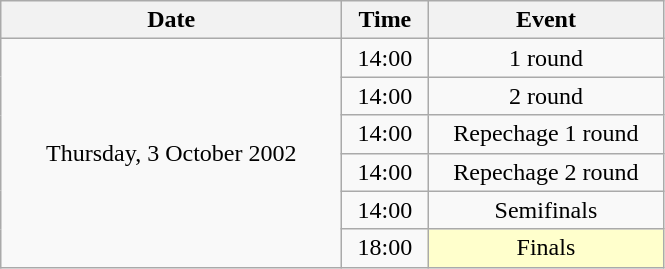<table class = "wikitable" style="text-align:center;">
<tr>
<th width=220>Date</th>
<th width=50>Time</th>
<th width=150>Event</th>
</tr>
<tr>
<td rowspan=6>Thursday, 3 October 2002</td>
<td>14:00</td>
<td>1 round</td>
</tr>
<tr>
<td>14:00</td>
<td>2 round</td>
</tr>
<tr>
<td>14:00</td>
<td>Repechage 1 round</td>
</tr>
<tr>
<td>14:00</td>
<td>Repechage 2 round</td>
</tr>
<tr>
<td>14:00</td>
<td>Semifinals</td>
</tr>
<tr>
<td>18:00</td>
<td bgcolor=ffffcc>Finals</td>
</tr>
</table>
